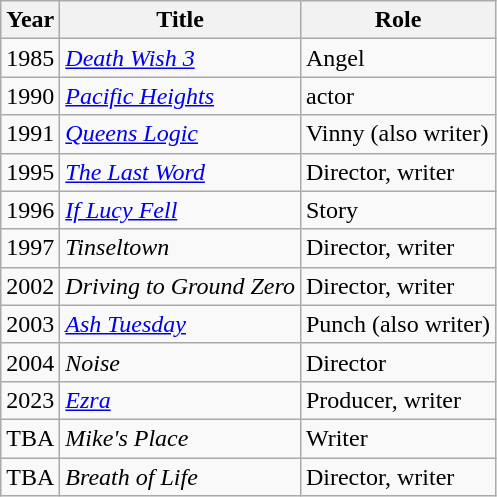<table class="wikitable">
<tr>
<th>Year</th>
<th>Title</th>
<th>Role</th>
</tr>
<tr>
<td>1985</td>
<td><em><a href='#'>Death Wish 3</a></em></td>
<td>Angel</td>
</tr>
<tr>
<td>1990</td>
<td><em><a href='#'>Pacific Heights</a></em></td>
<td>actor</td>
</tr>
<tr>
<td>1991</td>
<td><em><a href='#'>Queens Logic</a></em></td>
<td>Vinny (also writer)</td>
</tr>
<tr>
<td>1995</td>
<td><em><a href='#'>The Last Word</a></em></td>
<td>Director, writer</td>
</tr>
<tr>
<td>1996</td>
<td><em><a href='#'>If Lucy Fell</a></em></td>
<td>Story</td>
</tr>
<tr>
<td>1997</td>
<td><em>Tinseltown</em></td>
<td>Director, writer</td>
</tr>
<tr>
<td>2002</td>
<td><em>Driving to Ground Zero</em></td>
<td>Director, writer</td>
</tr>
<tr>
<td>2003</td>
<td><em><a href='#'>Ash Tuesday</a></em></td>
<td>Punch (also writer)</td>
</tr>
<tr>
<td>2004</td>
<td><em>Noise</em></td>
<td>Director</td>
</tr>
<tr>
<td>2023</td>
<td><em><a href='#'>Ezra</a></em></td>
<td>Producer, writer</td>
</tr>
<tr>
<td>TBA</td>
<td><em>Mike's Place</em></td>
<td>Writer</td>
</tr>
<tr>
<td>TBA</td>
<td><em>Breath of Life</em></td>
<td>Director, writer</td>
</tr>
</table>
